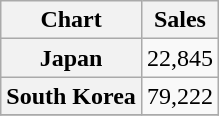<table class="wikitable">
<tr>
<th>Chart</th>
<th>Sales</th>
</tr>
<tr>
<th>Japan</th>
<td align="center">22,845</td>
</tr>
<tr>
<th>South Korea</th>
<td align="center">79,222</td>
</tr>
<tr>
</tr>
</table>
